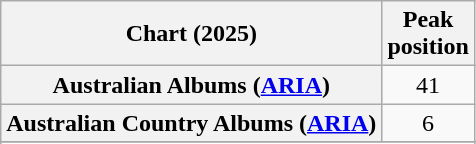<table class="wikitable sortable plainrowheaders" style="text-align:center">
<tr>
<th scope="col">Chart (2025)</th>
<th scope="col">Peak<br>position</th>
</tr>
<tr>
<th scope="row">Australian Albums (<a href='#'>ARIA</a>)</th>
<td>41</td>
</tr>
<tr>
<th scope="row">Australian Country Albums (<a href='#'>ARIA</a>)</th>
<td>6</td>
</tr>
<tr>
</tr>
<tr>
</tr>
<tr>
</tr>
<tr>
</tr>
</table>
